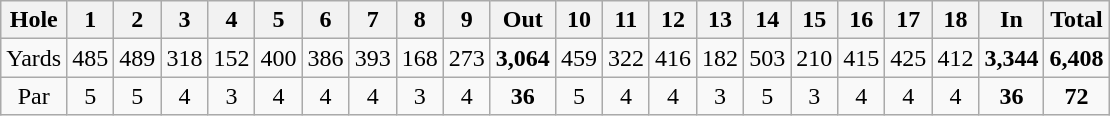<table class="wikitable" style="text-align:center">
<tr>
<th align="left">Hole</th>
<th>1</th>
<th>2</th>
<th>3</th>
<th>4</th>
<th>5</th>
<th>6</th>
<th>7</th>
<th>8</th>
<th>9</th>
<th>Out</th>
<th>10</th>
<th>11</th>
<th>12</th>
<th>13</th>
<th>14</th>
<th>15</th>
<th>16</th>
<th>17</th>
<th>18</th>
<th>In</th>
<th>Total</th>
</tr>
<tr>
<td align="center">Yards</td>
<td>485</td>
<td>489</td>
<td>318</td>
<td>152</td>
<td>400</td>
<td>386</td>
<td>393</td>
<td>168</td>
<td>273</td>
<td><strong>3,064</strong></td>
<td>459</td>
<td>322</td>
<td>416</td>
<td>182</td>
<td>503</td>
<td>210</td>
<td>415</td>
<td>425</td>
<td>412</td>
<td><strong>3,344</strong></td>
<td><strong>6,408</strong></td>
</tr>
<tr>
<td align="center">Par</td>
<td>5</td>
<td>5</td>
<td>4</td>
<td>3</td>
<td>4</td>
<td>4</td>
<td>4</td>
<td>3</td>
<td>4</td>
<td><strong>36</strong></td>
<td>5</td>
<td>4</td>
<td>4</td>
<td>3</td>
<td>5</td>
<td>3</td>
<td>4</td>
<td>4</td>
<td>4</td>
<td><strong>36</strong></td>
<td><strong>72</strong></td>
</tr>
</table>
